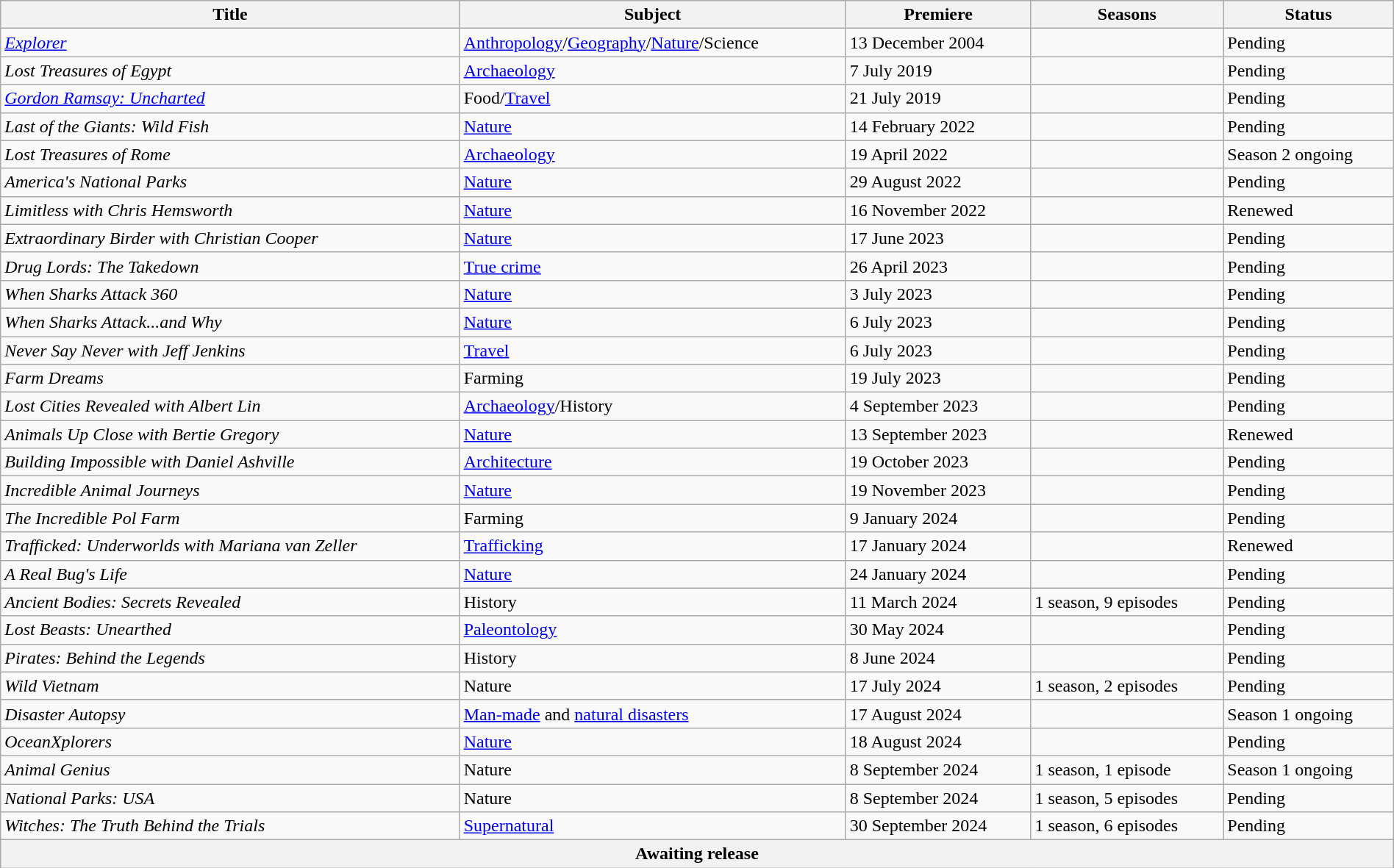<table class="wikitable sortable" style="width:100%;">
<tr>
<th>Title</th>
<th>Subject</th>
<th>Premiere</th>
<th>Seasons</th>
<th>Status</th>
</tr>
<tr>
<td><em><a href='#'>Explorer</a></em></td>
<td><a href='#'>Anthropology</a>/<a href='#'>Geography</a>/<a href='#'>Nature</a>/Science</td>
<td>13 December 2004</td>
<td></td>
<td>Pending</td>
</tr>
<tr>
<td><em>Lost Treasures of Egypt</em></td>
<td><a href='#'>Archaeology</a></td>
<td>7 July 2019</td>
<td></td>
<td>Pending</td>
</tr>
<tr>
<td><em><a href='#'>Gordon Ramsay: Uncharted</a></em></td>
<td>Food/<a href='#'>Travel</a></td>
<td>21 July 2019</td>
<td></td>
<td>Pending</td>
</tr>
<tr>
<td><em>Last of the Giants: Wild Fish</em></td>
<td><a href='#'>Nature</a></td>
<td>14 February 2022</td>
<td></td>
<td>Pending</td>
</tr>
<tr>
<td><em>Lost Treasures of Rome</em></td>
<td><a href='#'>Archaeology</a></td>
<td>19 April 2022</td>
<td></td>
<td>Season 2 ongoing</td>
</tr>
<tr>
<td><em>America's National Parks</em></td>
<td><a href='#'>Nature</a></td>
<td>29 August 2022</td>
<td></td>
<td>Pending</td>
</tr>
<tr>
<td><em>Limitless with Chris Hemsworth</em></td>
<td><a href='#'>Nature</a></td>
<td>16 November 2022</td>
<td></td>
<td>Renewed</td>
</tr>
<tr>
<td><em>Extraordinary Birder with Christian Cooper</em></td>
<td><a href='#'>Nature</a></td>
<td>17 June 2023</td>
<td></td>
<td>Pending</td>
</tr>
<tr>
<td><em>Drug Lords: The Takedown</em></td>
<td><a href='#'>True crime</a></td>
<td>26 April 2023</td>
<td></td>
<td>Pending</td>
</tr>
<tr>
<td><em>When Sharks Attack 360</em></td>
<td><a href='#'>Nature</a></td>
<td>3 July 2023</td>
<td></td>
<td>Pending</td>
</tr>
<tr>
<td><em>When Sharks Attack...and Why</em></td>
<td><a href='#'>Nature</a></td>
<td>6 July 2023</td>
<td></td>
<td>Pending</td>
</tr>
<tr>
<td><em>Never Say Never with Jeff Jenkins</em></td>
<td><a href='#'>Travel</a></td>
<td>6 July 2023</td>
<td></td>
<td>Pending</td>
</tr>
<tr>
<td><em>Farm Dreams</em></td>
<td>Farming</td>
<td>19 July 2023</td>
<td></td>
<td>Pending</td>
</tr>
<tr>
<td><em>Lost Cities Revealed with Albert Lin</em></td>
<td><a href='#'>Archaeology</a>/History</td>
<td>4 September 2023</td>
<td></td>
<td>Pending</td>
</tr>
<tr>
<td><em>Animals Up Close with Bertie Gregory</em></td>
<td><a href='#'>Nature</a></td>
<td>13 September 2023</td>
<td></td>
<td>Renewed</td>
</tr>
<tr>
<td><em>Building Impossible with Daniel Ashville</em></td>
<td><a href='#'>Architecture</a></td>
<td>19 October 2023</td>
<td></td>
<td>Pending</td>
</tr>
<tr>
<td><em>Incredible Animal Journeys</em></td>
<td><a href='#'>Nature</a></td>
<td>19 November 2023</td>
<td></td>
<td>Pending</td>
</tr>
<tr>
<td><em>The Incredible Pol Farm</em></td>
<td>Farming</td>
<td>9 January 2024</td>
<td></td>
<td>Pending</td>
</tr>
<tr>
<td><em>Trafficked: Underworlds with Mariana van Zeller</em></td>
<td><a href='#'>Trafficking</a></td>
<td>17 January 2024</td>
<td></td>
<td>Renewed</td>
</tr>
<tr>
<td><em>A Real Bug's Life</em></td>
<td><a href='#'>Nature</a></td>
<td>24 January 2024</td>
<td></td>
<td>Pending</td>
</tr>
<tr>
<td><em>Ancient Bodies: Secrets Revealed</em></td>
<td>History</td>
<td>11 March 2024</td>
<td>1 season, 9 episodes</td>
<td>Pending</td>
</tr>
<tr>
<td><em>Lost Beasts: Unearthed</em></td>
<td><a href='#'>Paleontology</a></td>
<td>30 May 2024</td>
<td></td>
<td>Pending</td>
</tr>
<tr>
<td><em>Pirates: Behind the Legends</em></td>
<td>History</td>
<td>8 June 2024</td>
<td></td>
<td>Pending</td>
</tr>
<tr>
<td><em>Wild Vietnam</em></td>
<td>Nature</td>
<td>17 July 2024</td>
<td>1 season, 2 episodes</td>
<td>Pending</td>
</tr>
<tr>
<td><em>Disaster Autopsy</em></td>
<td><a href='#'>Man-made</a> and <a href='#'>natural disasters</a></td>
<td>17 August 2024</td>
<td></td>
<td>Season 1 ongoing</td>
</tr>
<tr>
<td><em>OceanXplorers</em></td>
<td><a href='#'>Nature</a></td>
<td>18 August 2024</td>
<td></td>
<td>Pending</td>
</tr>
<tr>
<td><em>Animal Genius</em></td>
<td>Nature</td>
<td>8 September 2024</td>
<td>1 season, 1 episode</td>
<td>Season 1 ongoing</td>
</tr>
<tr>
<td><em>National Parks: USA</em></td>
<td>Nature</td>
<td>8 September 2024</td>
<td>1 season, 5 episodes</td>
<td>Pending</td>
</tr>
<tr>
<td><em>Witches: The Truth Behind the Trials</em></td>
<td><a href='#'>Supernatural</a></td>
<td>30 September 2024</td>
<td>1 season, 6 episodes</td>
<td>Pending</td>
</tr>
<tr>
<th colspan="5">Awaiting release</th>
</tr>
</table>
